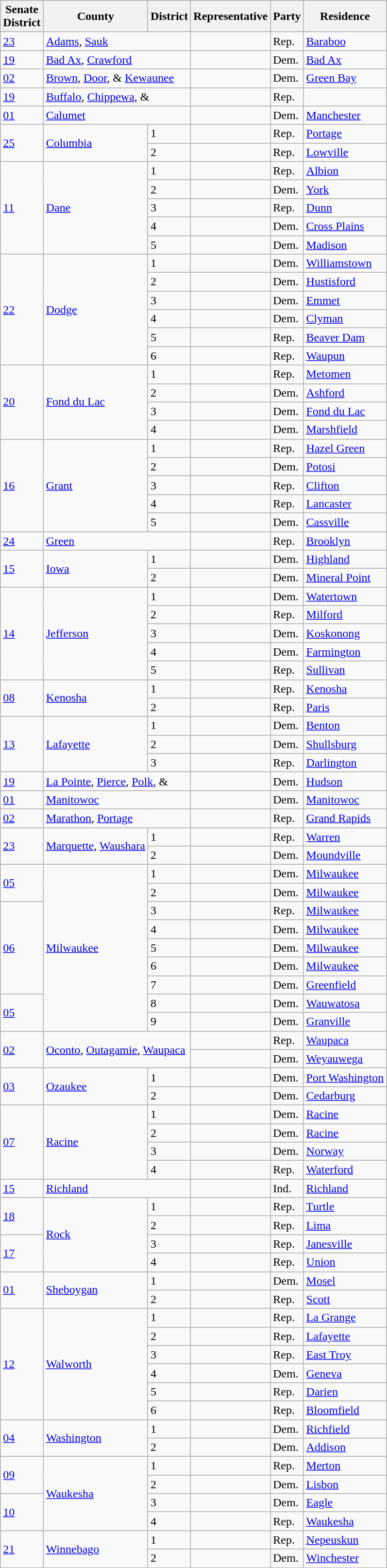<table class="wikitable sortable">
<tr>
<th>Senate<br>District</th>
<th>County</th>
<th>District</th>
<th>Representative</th>
<th>Party</th>
<th>Residence</th>
</tr>
<tr>
<td><a href='#'>23</a></td>
<td text-align="left" colspan="2"><a href='#'>Adams</a>, <a href='#'>Sauk</a></td>
<td></td>
<td>Rep.</td>
<td><a href='#'>Baraboo</a></td>
</tr>
<tr>
<td><a href='#'>19</a></td>
<td text-align="left" colspan="2"><a href='#'>Bad Ax</a>, <a href='#'>Crawford</a></td>
<td></td>
<td>Dem.</td>
<td><a href='#'>Bad Ax</a></td>
</tr>
<tr>
<td><a href='#'>02</a></td>
<td text-align="left" colspan="2"><a href='#'>Brown</a>, <a href='#'>Door</a>, & <a href='#'>Kewaunee</a></td>
<td></td>
<td>Dem.</td>
<td><a href='#'>Green Bay</a></td>
</tr>
<tr>
<td><a href='#'>19</a></td>
<td text-align="left" colspan="2"><a href='#'>Buffalo</a>, <a href='#'>Chippewa</a>, & </td>
<td></td>
<td>Rep.</td>
<td></td>
</tr>
<tr>
<td><a href='#'>01</a></td>
<td text-align="left" colspan="2"><a href='#'>Calumet</a></td>
<td></td>
<td>Dem.</td>
<td><a href='#'>Manchester</a></td>
</tr>
<tr>
<td rowspan="2"><a href='#'>25</a></td>
<td text-align="left" rowspan="2"><a href='#'>Columbia</a></td>
<td>1</td>
<td></td>
<td>Rep.</td>
<td><a href='#'>Portage</a></td>
</tr>
<tr>
<td>2</td>
<td></td>
<td>Rep.</td>
<td><a href='#'>Lowville</a></td>
</tr>
<tr>
<td rowspan="5"><a href='#'>11</a></td>
<td text-align="left" rowspan="5"><a href='#'>Dane</a></td>
<td>1</td>
<td></td>
<td>Rep.</td>
<td><a href='#'>Albion</a></td>
</tr>
<tr>
<td>2</td>
<td></td>
<td>Dem.</td>
<td><a href='#'>York</a></td>
</tr>
<tr>
<td>3</td>
<td></td>
<td>Rep.</td>
<td><a href='#'>Dunn</a></td>
</tr>
<tr>
<td>4</td>
<td></td>
<td>Dem.</td>
<td><a href='#'>Cross Plains</a></td>
</tr>
<tr>
<td>5</td>
<td></td>
<td>Dem.</td>
<td><a href='#'>Madison</a></td>
</tr>
<tr>
<td rowspan="6"><a href='#'>22</a></td>
<td text-align="left" rowspan="6"><a href='#'>Dodge</a></td>
<td>1</td>
<td></td>
<td>Dem.</td>
<td><a href='#'>Williamstown</a></td>
</tr>
<tr>
<td>2</td>
<td></td>
<td>Dem.</td>
<td><a href='#'>Hustisford</a></td>
</tr>
<tr>
<td>3</td>
<td></td>
<td>Dem.</td>
<td><a href='#'>Emmet</a></td>
</tr>
<tr>
<td>4</td>
<td></td>
<td>Dem.</td>
<td><a href='#'>Clyman</a></td>
</tr>
<tr>
<td>5</td>
<td></td>
<td>Rep.</td>
<td><a href='#'>Beaver Dam</a></td>
</tr>
<tr>
<td>6</td>
<td></td>
<td>Rep.</td>
<td><a href='#'>Waupun</a></td>
</tr>
<tr>
<td rowspan="4"><a href='#'>20</a></td>
<td text-align="left" rowspan="4"><a href='#'>Fond du Lac</a></td>
<td>1</td>
<td></td>
<td>Rep.</td>
<td><a href='#'>Metomen</a></td>
</tr>
<tr>
<td>2</td>
<td></td>
<td>Dem.</td>
<td><a href='#'>Ashford</a></td>
</tr>
<tr>
<td>3</td>
<td></td>
<td>Dem.</td>
<td><a href='#'>Fond du Lac</a></td>
</tr>
<tr>
<td>4</td>
<td></td>
<td>Dem.</td>
<td><a href='#'>Marshfield</a></td>
</tr>
<tr>
<td rowspan="5"><a href='#'>16</a></td>
<td text-align="left" rowspan="5"><a href='#'>Grant</a></td>
<td>1</td>
<td></td>
<td>Rep.</td>
<td><a href='#'>Hazel Green</a></td>
</tr>
<tr>
<td>2</td>
<td></td>
<td>Dem.</td>
<td><a href='#'>Potosi</a></td>
</tr>
<tr>
<td>3</td>
<td></td>
<td>Rep.</td>
<td><a href='#'>Clifton</a></td>
</tr>
<tr>
<td>4</td>
<td></td>
<td>Rep.</td>
<td><a href='#'>Lancaster</a></td>
</tr>
<tr>
<td>5</td>
<td></td>
<td>Dem.</td>
<td><a href='#'>Cassville</a></td>
</tr>
<tr>
<td><a href='#'>24</a></td>
<td text-align="left" colspan="2"><a href='#'>Green</a></td>
<td></td>
<td>Rep.</td>
<td><a href='#'>Brooklyn</a></td>
</tr>
<tr>
<td rowspan="2"><a href='#'>15</a></td>
<td text-align="left" rowspan="2"><a href='#'>Iowa</a></td>
<td>1</td>
<td></td>
<td>Dem.</td>
<td><a href='#'>Highland</a></td>
</tr>
<tr>
<td>2</td>
<td></td>
<td>Dem.</td>
<td><a href='#'>Mineral Point</a></td>
</tr>
<tr>
<td rowspan="5"><a href='#'>14</a></td>
<td text-align="left" rowspan="5"><a href='#'>Jefferson</a></td>
<td>1</td>
<td></td>
<td>Dem.</td>
<td><a href='#'>Watertown</a></td>
</tr>
<tr>
<td>2</td>
<td></td>
<td>Rep.</td>
<td><a href='#'>Milford</a></td>
</tr>
<tr>
<td>3</td>
<td></td>
<td>Dem.</td>
<td><a href='#'>Koskonong</a></td>
</tr>
<tr>
<td>4</td>
<td></td>
<td>Dem.</td>
<td><a href='#'>Farmington</a></td>
</tr>
<tr>
<td>5</td>
<td></td>
<td>Rep.</td>
<td><a href='#'>Sullivan</a></td>
</tr>
<tr>
<td rowspan="2"><a href='#'>08</a></td>
<td text-align="left"  rowspan="2"><a href='#'>Kenosha</a></td>
<td>1</td>
<td></td>
<td>Rep.</td>
<td><a href='#'>Kenosha</a></td>
</tr>
<tr>
<td>2</td>
<td></td>
<td>Rep.</td>
<td><a href='#'>Paris</a></td>
</tr>
<tr>
<td rowspan="3"><a href='#'>13</a></td>
<td text-align="left" rowspan="3"><a href='#'>Lafayette</a></td>
<td>1</td>
<td></td>
<td>Dem.</td>
<td><a href='#'>Benton</a></td>
</tr>
<tr>
<td>2</td>
<td></td>
<td>Dem.</td>
<td><a href='#'>Shullsburg</a></td>
</tr>
<tr>
<td>3</td>
<td></td>
<td>Rep.</td>
<td><a href='#'>Darlington</a></td>
</tr>
<tr>
<td><a href='#'>19</a></td>
<td text-align="left" colspan="2"><a href='#'>La Pointe</a>, <a href='#'>Pierce</a>, <a href='#'>Polk</a>, & </td>
<td></td>
<td>Dem.</td>
<td><a href='#'>Hudson</a></td>
</tr>
<tr>
<td><a href='#'>01</a></td>
<td text-align="left" colspan="2"><a href='#'>Manitowoc</a></td>
<td></td>
<td>Dem.</td>
<td><a href='#'>Manitowoc</a></td>
</tr>
<tr>
<td><a href='#'>02</a></td>
<td text-align="left" colspan="2"><a href='#'>Marathon</a>, <a href='#'>Portage</a></td>
<td></td>
<td>Rep.</td>
<td><a href='#'>Grand Rapids</a></td>
</tr>
<tr>
<td rowspan="2"><a href='#'>23</a></td>
<td text-align="left" rowspan="2"><a href='#'>Marquette</a>, <a href='#'>Waushara</a></td>
<td>1</td>
<td></td>
<td>Rep.</td>
<td><a href='#'>Warren</a></td>
</tr>
<tr>
<td>2</td>
<td></td>
<td>Dem.</td>
<td><a href='#'>Moundville</a></td>
</tr>
<tr>
<td rowspan="2"><a href='#'>05</a></td>
<td text-align="left" rowspan="9"><a href='#'>Milwaukee</a></td>
<td>1</td>
<td></td>
<td>Dem.</td>
<td><a href='#'>Milwaukee</a></td>
</tr>
<tr>
<td>2</td>
<td></td>
<td>Dem.</td>
<td><a href='#'>Milwaukee</a></td>
</tr>
<tr>
<td rowspan="5"><a href='#'>06</a></td>
<td>3</td>
<td></td>
<td>Rep.</td>
<td><a href='#'>Milwaukee</a></td>
</tr>
<tr>
<td>4</td>
<td></td>
<td>Dem.</td>
<td><a href='#'>Milwaukee</a></td>
</tr>
<tr>
<td>5</td>
<td></td>
<td>Dem.</td>
<td><a href='#'>Milwaukee</a></td>
</tr>
<tr>
<td>6</td>
<td></td>
<td>Dem.</td>
<td><a href='#'>Milwaukee</a></td>
</tr>
<tr>
<td>7</td>
<td></td>
<td>Dem.</td>
<td><a href='#'>Greenfield</a></td>
</tr>
<tr>
<td rowspan="2"><a href='#'>05</a></td>
<td>8</td>
<td></td>
<td>Dem.</td>
<td><a href='#'>Wauwatosa</a></td>
</tr>
<tr>
<td>9</td>
<td></td>
<td>Dem.</td>
<td><a href='#'>Granville</a></td>
</tr>
<tr>
<td rowspan="2"><a href='#'>02</a></td>
<td text-align="left" colspan="2" rowspan="2"><a href='#'>Oconto</a>, <a href='#'>Outagamie</a>, <a href='#'>Waupaca</a></td>
<td> </td>
<td>Rep.</td>
<td><a href='#'>Waupaca</a></td>
</tr>
<tr>
<td> </td>
<td>Dem.</td>
<td><a href='#'>Weyauwega</a></td>
</tr>
<tr>
<td rowspan="2"><a href='#'>03</a></td>
<td text-align="left" rowspan="2"><a href='#'>Ozaukee</a></td>
<td>1</td>
<td></td>
<td>Dem.</td>
<td><a href='#'>Port Washington</a></td>
</tr>
<tr>
<td>2</td>
<td></td>
<td>Dem.</td>
<td><a href='#'>Cedarburg</a></td>
</tr>
<tr>
<td rowspan="4"><a href='#'>07</a></td>
<td text-align="left" rowspan="4"><a href='#'>Racine</a></td>
<td>1</td>
<td></td>
<td>Dem.</td>
<td><a href='#'>Racine</a></td>
</tr>
<tr>
<td>2</td>
<td></td>
<td>Dem.</td>
<td><a href='#'>Racine</a></td>
</tr>
<tr>
<td>3</td>
<td></td>
<td>Dem.</td>
<td><a href='#'>Norway</a></td>
</tr>
<tr>
<td>4</td>
<td></td>
<td>Rep.</td>
<td><a href='#'>Waterford</a></td>
</tr>
<tr>
<td><a href='#'>15</a></td>
<td text-align="left" colspan="2"><a href='#'>Richland</a></td>
<td></td>
<td>Ind.</td>
<td><a href='#'>Richland</a></td>
</tr>
<tr>
<td rowspan="2"><a href='#'>18</a></td>
<td text-align="left" rowspan="4"><a href='#'>Rock</a></td>
<td>1</td>
<td></td>
<td>Rep.</td>
<td><a href='#'>Turtle</a></td>
</tr>
<tr>
<td>2</td>
<td></td>
<td>Rep.</td>
<td><a href='#'>Lima</a></td>
</tr>
<tr>
<td rowspan="2"><a href='#'>17</a></td>
<td>3</td>
<td></td>
<td>Rep.</td>
<td><a href='#'>Janesville</a></td>
</tr>
<tr>
<td>4</td>
<td></td>
<td>Rep.</td>
<td><a href='#'>Union</a></td>
</tr>
<tr>
<td rowspan="2"><a href='#'>01</a></td>
<td text-align="left" rowspan="2"><a href='#'>Sheboygan</a></td>
<td>1</td>
<td></td>
<td>Dem.</td>
<td><a href='#'>Mosel</a></td>
</tr>
<tr>
<td>2</td>
<td></td>
<td>Rep.</td>
<td><a href='#'>Scott</a></td>
</tr>
<tr>
<td rowspan="6"><a href='#'>12</a></td>
<td text-align="left" rowspan="6"><a href='#'>Walworth</a></td>
<td>1</td>
<td></td>
<td>Rep.</td>
<td><a href='#'>La Grange</a></td>
</tr>
<tr>
<td>2</td>
<td></td>
<td>Rep.</td>
<td><a href='#'>Lafayette</a></td>
</tr>
<tr>
<td>3</td>
<td></td>
<td>Rep.</td>
<td><a href='#'>East Troy</a></td>
</tr>
<tr>
<td>4</td>
<td></td>
<td>Dem.</td>
<td><a href='#'>Geneva</a></td>
</tr>
<tr>
<td>5</td>
<td></td>
<td>Rep.</td>
<td><a href='#'>Darien</a></td>
</tr>
<tr>
<td>6</td>
<td></td>
<td>Rep.</td>
<td><a href='#'>Bloomfield</a></td>
</tr>
<tr>
<td rowspan="2"><a href='#'>04</a></td>
<td text-align="left" rowspan="2"><a href='#'>Washington</a></td>
<td>1</td>
<td></td>
<td>Dem.</td>
<td><a href='#'>Richfield</a></td>
</tr>
<tr>
<td>2</td>
<td></td>
<td>Dem.</td>
<td><a href='#'>Addison</a></td>
</tr>
<tr>
<td rowspan="2"><a href='#'>09</a></td>
<td text-align="left" rowspan="4"><a href='#'>Waukesha</a></td>
<td>1</td>
<td></td>
<td>Rep.</td>
<td><a href='#'>Merton</a></td>
</tr>
<tr>
<td>2</td>
<td></td>
<td>Dem.</td>
<td><a href='#'>Lisbon</a></td>
</tr>
<tr>
<td rowspan="2"><a href='#'>10</a></td>
<td>3</td>
<td></td>
<td>Dem.</td>
<td><a href='#'>Eagle</a></td>
</tr>
<tr>
<td>4</td>
<td></td>
<td>Rep.</td>
<td><a href='#'>Waukesha</a></td>
</tr>
<tr>
<td rowspan="2"><a href='#'>21</a></td>
<td text-align="left" rowspan="2"><a href='#'>Winnebago</a></td>
<td>1</td>
<td></td>
<td>Rep.</td>
<td><a href='#'>Nepeuskun</a></td>
</tr>
<tr>
<td>2</td>
<td></td>
<td>Dem.</td>
<td><a href='#'>Winchester</a></td>
</tr>
</table>
